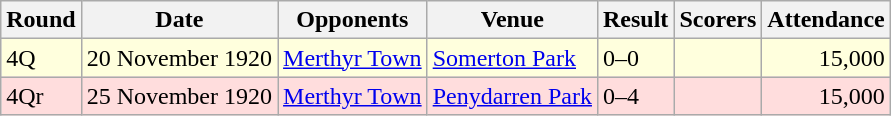<table class="wikitable">
<tr>
<th>Round</th>
<th>Date</th>
<th>Opponents</th>
<th>Venue</th>
<th>Result</th>
<th>Scorers</th>
<th>Attendance</th>
</tr>
<tr bgcolor="#ffffdd">
<td>4Q</td>
<td>20 November 1920</td>
<td><a href='#'>Merthyr Town</a></td>
<td><a href='#'>Somerton Park</a></td>
<td>0–0</td>
<td></td>
<td align="right">15,000</td>
</tr>
<tr bgcolor="#ffdddd">
<td>4Qr</td>
<td>25 November 1920</td>
<td><a href='#'>Merthyr Town</a></td>
<td><a href='#'>Penydarren Park</a></td>
<td>0–4</td>
<td></td>
<td align="right">15,000</td>
</tr>
</table>
